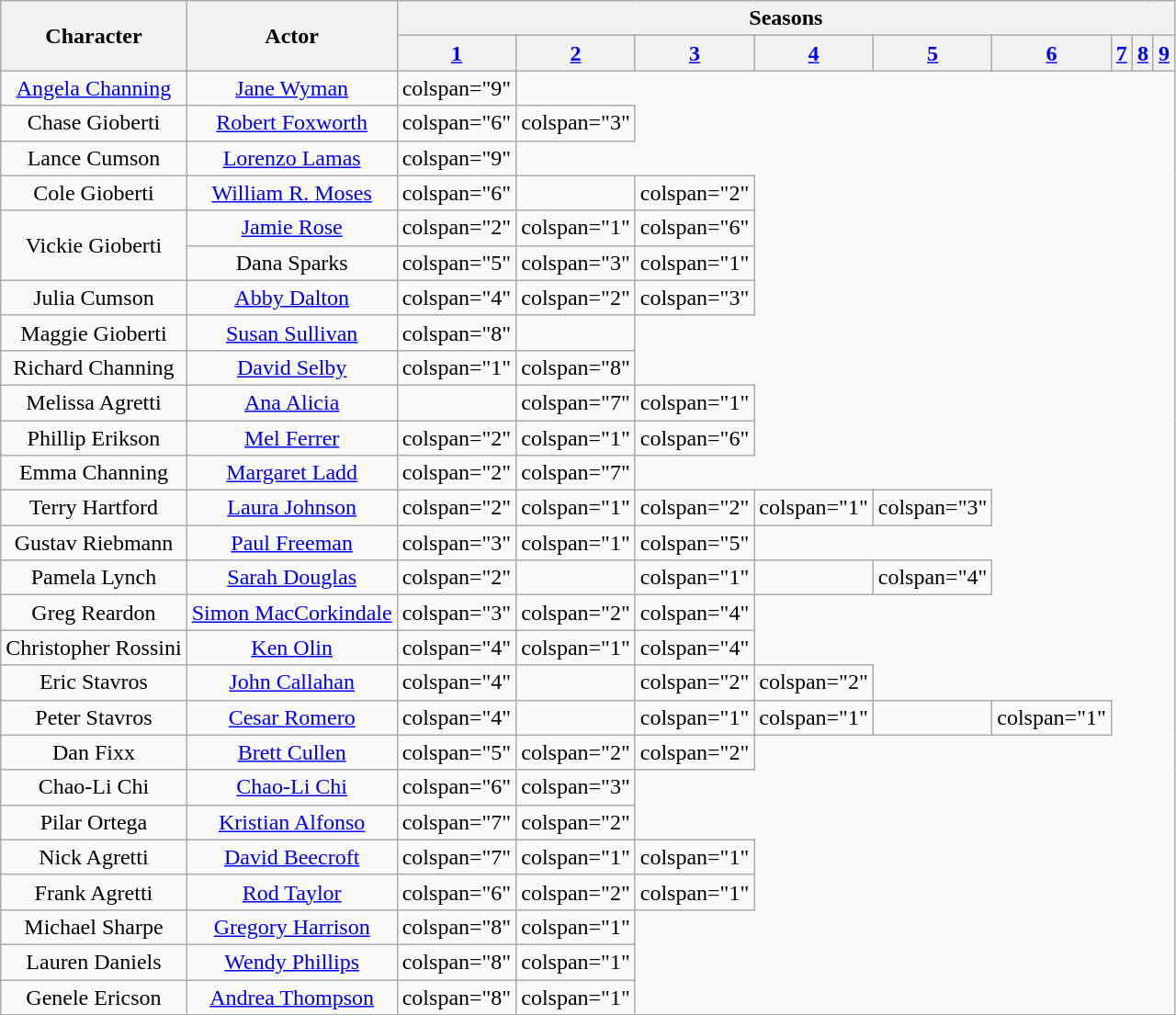<table class="wikitable sortable" style="text-align:center">
<tr>
<th rowspan="2">Character</th>
<th rowspan="2">Actor</th>
<th colspan="15">Seasons</th>
</tr>
<tr>
<th><a href='#'>1</a></th>
<th><a href='#'>2</a></th>
<th><a href='#'>3</a></th>
<th><a href='#'>4</a></th>
<th><a href='#'>5</a></th>
<th><a href='#'>6</a></th>
<th><a href='#'>7</a></th>
<th><a href='#'>8</a></th>
<th><a href='#'>9</a></th>
</tr>
<tr>
<td><a href='#'>Angela Channing</a></td>
<td><a href='#'>Jane Wyman</a></td>
<td>colspan="9" </td>
</tr>
<tr>
<td>Chase Gioberti</td>
<td><a href='#'>Robert Foxworth</a></td>
<td>colspan="6" </td>
<td>colspan="3" </td>
</tr>
<tr>
<td>Lance Cumson</td>
<td><a href='#'>Lorenzo Lamas</a></td>
<td>colspan="9" </td>
</tr>
<tr>
<td>Cole Gioberti</td>
<td><a href='#'>William R. Moses</a></td>
<td>colspan="6" </td>
<td></td>
<td>colspan="2" </td>
</tr>
<tr>
<td rowspan="2">Vickie Gioberti</td>
<td><a href='#'>Jamie Rose</a></td>
<td>colspan="2" </td>
<td>colspan="1" </td>
<td>colspan="6" </td>
</tr>
<tr>
<td>Dana Sparks</td>
<td>colspan="5" </td>
<td>colspan="3" </td>
<td>colspan="1" </td>
</tr>
<tr>
<td>Julia Cumson</td>
<td><a href='#'>Abby Dalton</a></td>
<td>colspan="4" </td>
<td>colspan="2" </td>
<td>colspan="3" </td>
</tr>
<tr>
<td>Maggie Gioberti</td>
<td><a href='#'>Susan Sullivan</a></td>
<td>colspan="8" </td>
<td></td>
</tr>
<tr>
<td>Richard Channing</td>
<td><a href='#'>David Selby</a></td>
<td>colspan="1" </td>
<td>colspan="8" </td>
</tr>
<tr>
<td>Melissa Agretti</td>
<td><a href='#'>Ana Alicia</a></td>
<td></td>
<td>colspan="7" </td>
<td>colspan="1" </td>
</tr>
<tr>
<td>Phillip Erikson</td>
<td><a href='#'>Mel Ferrer</a></td>
<td>colspan="2" </td>
<td>colspan="1" </td>
<td>colspan="6" </td>
</tr>
<tr>
<td>Emma Channing</td>
<td><a href='#'>Margaret Ladd</a></td>
<td>colspan="2" </td>
<td>colspan="7" </td>
</tr>
<tr>
<td>Terry Hartford</td>
<td><a href='#'>Laura Johnson</a></td>
<td>colspan="2" </td>
<td>colspan="1" </td>
<td>colspan="2" </td>
<td>colspan="1" </td>
<td>colspan="3" </td>
</tr>
<tr>
<td>Gustav Riebmann</td>
<td><a href='#'>Paul Freeman</a></td>
<td>colspan="3" </td>
<td>colspan="1" </td>
<td>colspan="5" </td>
</tr>
<tr>
<td>Pamela Lynch</td>
<td><a href='#'>Sarah Douglas</a></td>
<td>colspan="2" </td>
<td></td>
<td>colspan="1" </td>
<td></td>
<td>colspan="4" </td>
</tr>
<tr>
<td>Greg Reardon</td>
<td><a href='#'>Simon MacCorkindale</a></td>
<td>colspan="3" </td>
<td>colspan="2" </td>
<td>colspan="4" </td>
</tr>
<tr>
<td>Christopher Rossini</td>
<td><a href='#'>Ken Olin</a></td>
<td>colspan="4" </td>
<td>colspan="1" </td>
<td>colspan="4" </td>
</tr>
<tr>
<td>Eric Stavros</td>
<td><a href='#'>John Callahan</a></td>
<td>colspan="4" </td>
<td></td>
<td>colspan="2" </td>
<td>colspan="2" </td>
</tr>
<tr>
<td>Peter Stavros</td>
<td><a href='#'>Cesar Romero</a></td>
<td>colspan="4" </td>
<td></td>
<td>colspan="1" </td>
<td>colspan="1" </td>
<td></td>
<td>colspan="1" </td>
</tr>
<tr>
<td>Dan Fixx</td>
<td><a href='#'>Brett Cullen</a></td>
<td>colspan="5" </td>
<td>colspan="2" </td>
<td>colspan="2" </td>
</tr>
<tr>
<td>Chao-Li Chi</td>
<td><a href='#'>Chao-Li Chi</a></td>
<td>colspan="6" </td>
<td>colspan="3" </td>
</tr>
<tr>
<td>Pilar Ortega</td>
<td><a href='#'>Kristian Alfonso</a></td>
<td>colspan="7" </td>
<td>colspan="2" </td>
</tr>
<tr>
<td>Nick Agretti</td>
<td><a href='#'>David Beecroft</a></td>
<td>colspan="7" </td>
<td>colspan="1" </td>
<td>colspan="1" </td>
</tr>
<tr>
<td>Frank Agretti</td>
<td><a href='#'>Rod Taylor</a></td>
<td>colspan="6" </td>
<td>colspan="2" </td>
<td>colspan="1" </td>
</tr>
<tr>
<td>Michael Sharpe</td>
<td><a href='#'>Gregory Harrison</a></td>
<td>colspan="8" </td>
<td>colspan="1" </td>
</tr>
<tr>
<td>Lauren Daniels</td>
<td><a href='#'>Wendy Phillips</a></td>
<td>colspan="8" </td>
<td>colspan="1" </td>
</tr>
<tr>
<td>Genele Ericson</td>
<td><a href='#'>Andrea Thompson</a></td>
<td>colspan="8" </td>
<td>colspan="1" </td>
</tr>
</table>
